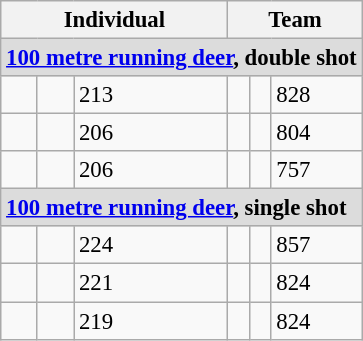<table class="wikitable" style="font-size: 95%">
<tr>
<th colspan=3>Individual</th>
<th colspan=3>Team</th>
</tr>
<tr>
<td colspan=6 style="background:#dcdcdc"><strong><a href='#'>100 metre running deer</a>, double shot</strong></td>
</tr>
<tr>
<td></td>
<td></td>
<td>213</td>
<td></td>
<td></td>
<td>828</td>
</tr>
<tr>
<td></td>
<td></td>
<td>206</td>
<td></td>
<td></td>
<td>804</td>
</tr>
<tr>
<td></td>
<td></td>
<td>206</td>
<td></td>
<td></td>
<td>757</td>
</tr>
<tr>
<td colspan=6 style="background:#dcdcdc"><strong><a href='#'>100 metre running deer</a>, single shot</strong></td>
</tr>
<tr>
<td></td>
<td></td>
<td>224</td>
<td></td>
<td></td>
<td>857</td>
</tr>
<tr>
<td></td>
<td></td>
<td>221</td>
<td></td>
<td></td>
<td>824</td>
</tr>
<tr>
<td></td>
<td></td>
<td>219</td>
<td></td>
<td></td>
<td>824</td>
</tr>
</table>
